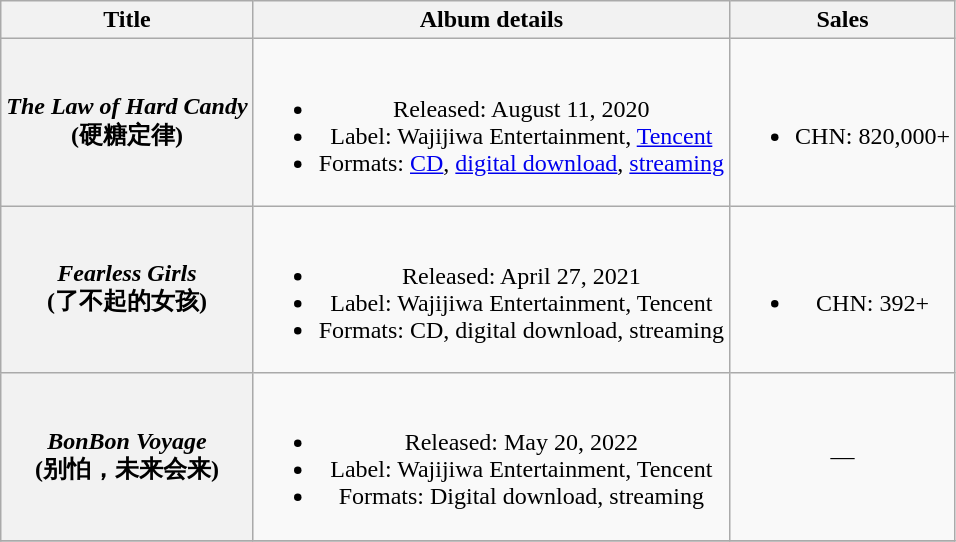<table class="wikitable plainrowheaders" style="text-align:center;">
<tr>
<th scope="col">Title</th>
<th scope="col">Album details</th>
<th scope="col">Sales</th>
</tr>
<tr>
<th scope="row"><em>The Law of Hard Candy</em><br>(硬糖定律)</th>
<td><br><ul><li>Released: August 11, 2020</li><li>Label: Wajijiwa Entertainment, <a href='#'>Tencent</a></li><li>Formats: <a href='#'>CD</a>, <a href='#'>digital download</a>, <a href='#'>streaming</a></li></ul></td>
<td><br><ul><li>CHN: 820,000+ </li></ul></td>
</tr>
<tr>
<th scope="row"><em>Fearless Girls</em><br>(了不起的女孩)</th>
<td><br><ul><li>Released: April 27, 2021</li><li>Label: Wajijiwa Entertainment, Tencent</li><li>Formats: CD, digital download, streaming</li></ul></td>
<td><br><ul><li>CHN: 392+ </li></ul></td>
</tr>
<tr>
<th scope="row"><em>BonBon Voyage</em><br>(别怕，未来会来)</th>
<td><br><ul><li>Released: May 20, 2022</li><li>Label: Wajijiwa Entertainment, Tencent</li><li>Formats: Digital download, streaming</li></ul></td>
<td>—</td>
</tr>
<tr>
</tr>
</table>
